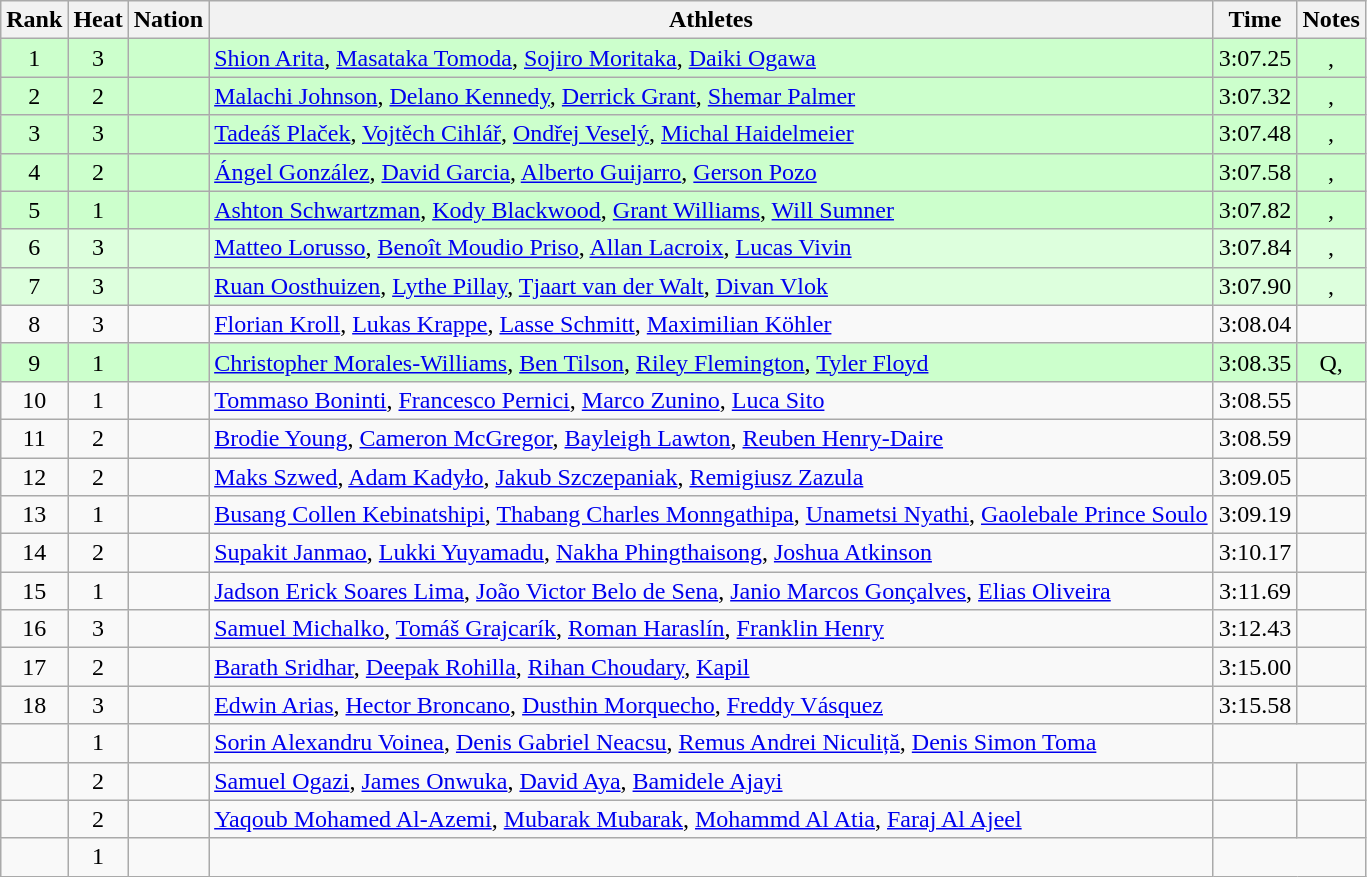<table class="wikitable sortable" style="text-align:center">
<tr>
<th>Rank</th>
<th>Heat</th>
<th>Nation</th>
<th>Athletes</th>
<th>Time</th>
<th>Notes</th>
</tr>
<tr bgcolor=ccffcc>
<td>1</td>
<td>3</td>
<td align=left></td>
<td align=left><a href='#'>Shion Arita</a>, <a href='#'>Masataka Tomoda</a>, <a href='#'>Sojiro Moritaka</a>, <a href='#'>Daiki Ogawa</a></td>
<td>3:07.25</td>
<td>, </td>
</tr>
<tr bgcolor=ccffcc>
<td>2</td>
<td>2</td>
<td align=left></td>
<td align=left><a href='#'>Malachi Johnson</a>, <a href='#'>Delano Kennedy</a>, <a href='#'>Derrick Grant</a>, <a href='#'>Shemar Palmer</a></td>
<td>3:07.32</td>
<td>, </td>
</tr>
<tr bgcolor=ccffcc>
<td>3</td>
<td>3</td>
<td align=left></td>
<td align=left><a href='#'>Tadeáš Plaček</a>, <a href='#'>Vojtěch Cihlář</a>, <a href='#'>Ondřej Veselý</a>, <a href='#'>Michal Haidelmeier</a></td>
<td>3:07.48</td>
<td>, </td>
</tr>
<tr bgcolor=ccffcc>
<td>4</td>
<td>2</td>
<td align=left></td>
<td align=left><a href='#'>Ángel González</a>, <a href='#'>David Garcia</a>, <a href='#'>Alberto Guijarro</a>, <a href='#'>Gerson Pozo</a></td>
<td>3:07.58</td>
<td>, </td>
</tr>
<tr bgcolor=ccffcc>
<td>5</td>
<td>1</td>
<td align=left></td>
<td align=left><a href='#'>Ashton Schwartzman</a>, <a href='#'>Kody Blackwood</a>, <a href='#'>Grant Williams</a>, <a href='#'>Will Sumner</a></td>
<td>3:07.82</td>
<td>, </td>
</tr>
<tr bgcolor=ddffdd>
<td>6</td>
<td>3</td>
<td align=left></td>
<td align=left><a href='#'>Matteo Lorusso</a>, <a href='#'>Benoît Moudio Priso</a>, <a href='#'>Allan Lacroix</a>, <a href='#'>Lucas Vivin</a></td>
<td>3:07.84</td>
<td>, </td>
</tr>
<tr bgcolor=ddffdd>
<td>7</td>
<td>3</td>
<td align=left></td>
<td align=left><a href='#'>Ruan Oosthuizen</a>, <a href='#'>Lythe Pillay</a>, <a href='#'>Tjaart van der Walt</a>, <a href='#'>Divan Vlok</a></td>
<td>3:07.90</td>
<td>, </td>
</tr>
<tr>
<td>8</td>
<td>3</td>
<td align=left></td>
<td align=left><a href='#'>Florian Kroll</a>, <a href='#'>Lukas Krappe</a>, <a href='#'>Lasse Schmitt</a>, <a href='#'>Maximilian Köhler</a></td>
<td>3:08.04</td>
<td></td>
</tr>
<tr bgcolor=ccffcc>
<td>9</td>
<td>1</td>
<td align=left></td>
<td align=left><a href='#'>Christopher Morales-Williams</a>, <a href='#'>Ben Tilson</a>, <a href='#'>Riley Flemington</a>, <a href='#'>Tyler Floyd</a></td>
<td>3:08.35</td>
<td>Q, </td>
</tr>
<tr>
<td>10</td>
<td>1</td>
<td align=left></td>
<td align=left><a href='#'>Tommaso Boninti</a>, <a href='#'>Francesco Pernici</a>, <a href='#'>Marco Zunino</a>, <a href='#'>Luca Sito</a></td>
<td>3:08.55</td>
<td></td>
</tr>
<tr>
<td>11</td>
<td>2</td>
<td align=left></td>
<td align=left><a href='#'>Brodie Young</a>, <a href='#'>Cameron McGregor</a>, <a href='#'>Bayleigh Lawton</a>, <a href='#'>Reuben Henry-Daire</a></td>
<td>3:08.59</td>
<td></td>
</tr>
<tr>
<td>12</td>
<td>2</td>
<td align=left></td>
<td align=left><a href='#'>Maks Szwed</a>, <a href='#'>Adam Kadyło</a>, <a href='#'>Jakub Szczepaniak</a>, <a href='#'>Remigiusz Zazula</a></td>
<td>3:09.05</td>
<td></td>
</tr>
<tr>
<td>13</td>
<td>1</td>
<td align=left></td>
<td align=left><a href='#'>Busang Collen Kebinatshipi</a>, <a href='#'>Thabang Charles Monngathipa</a>, <a href='#'>Unametsi Nyathi</a>, <a href='#'>Gaolebale Prince Soulo</a></td>
<td>3:09.19</td>
<td></td>
</tr>
<tr>
<td>14</td>
<td>2</td>
<td align=left></td>
<td align=left><a href='#'>Supakit Janmao</a>, <a href='#'>Lukki Yuyamadu</a>, <a href='#'>Nakha Phingthaisong</a>, <a href='#'>Joshua Atkinson</a></td>
<td>3:10.17</td>
<td></td>
</tr>
<tr>
<td>15</td>
<td>1</td>
<td align=left></td>
<td align=left><a href='#'>Jadson Erick Soares Lima</a>, <a href='#'>João Victor Belo de Sena</a>, <a href='#'>Janio Marcos Gonçalves</a>, <a href='#'>Elias Oliveira</a></td>
<td>3:11.69</td>
<td></td>
</tr>
<tr>
<td>16</td>
<td>3</td>
<td align=left></td>
<td align=left><a href='#'>Samuel Michalko</a>, <a href='#'>Tomáš Grajcarík</a>, <a href='#'>Roman Haraslín</a>, <a href='#'>Franklin Henry</a></td>
<td>3:12.43</td>
<td></td>
</tr>
<tr>
<td>17</td>
<td>2</td>
<td align=left></td>
<td align=left><a href='#'>Barath Sridhar</a>, <a href='#'>Deepak Rohilla</a>, <a href='#'>Rihan Choudary</a>, <a href='#'>Kapil</a></td>
<td>3:15.00</td>
<td></td>
</tr>
<tr>
<td>18</td>
<td>3</td>
<td align=left></td>
<td align=left><a href='#'>Edwin Arias</a>, <a href='#'>Hector Broncano</a>, <a href='#'>Dusthin Morquecho</a>, <a href='#'>Freddy Vásquez</a></td>
<td>3:15.58</td>
<td></td>
</tr>
<tr>
<td></td>
<td>1</td>
<td align=left></td>
<td align=left><a href='#'>Sorin Alexandru Voinea</a>, <a href='#'>Denis Gabriel Neacsu</a>, <a href='#'>Remus Andrei Niculiță</a>, <a href='#'>Denis Simon Toma</a></td>
<td colspan=2></td>
</tr>
<tr>
<td></td>
<td>2</td>
<td align=left></td>
<td align=left><a href='#'>Samuel Ogazi</a>, <a href='#'>James Onwuka</a>, <a href='#'>David Aya</a>, <a href='#'>Bamidele Ajayi</a></td>
<td></td>
<td></td>
</tr>
<tr>
<td></td>
<td>2</td>
<td align=left></td>
<td align=left><a href='#'>Yaqoub Mohamed Al-Azemi</a>, <a href='#'>Mubarak Mubarak</a>, <a href='#'>Mohammd Al Atia</a>, <a href='#'>Faraj Al Ajeel</a></td>
<td></td>
<td></td>
</tr>
<tr>
<td></td>
<td>1</td>
<td align=left></td>
<td align=left></td>
<td colspan=2></td>
</tr>
</table>
